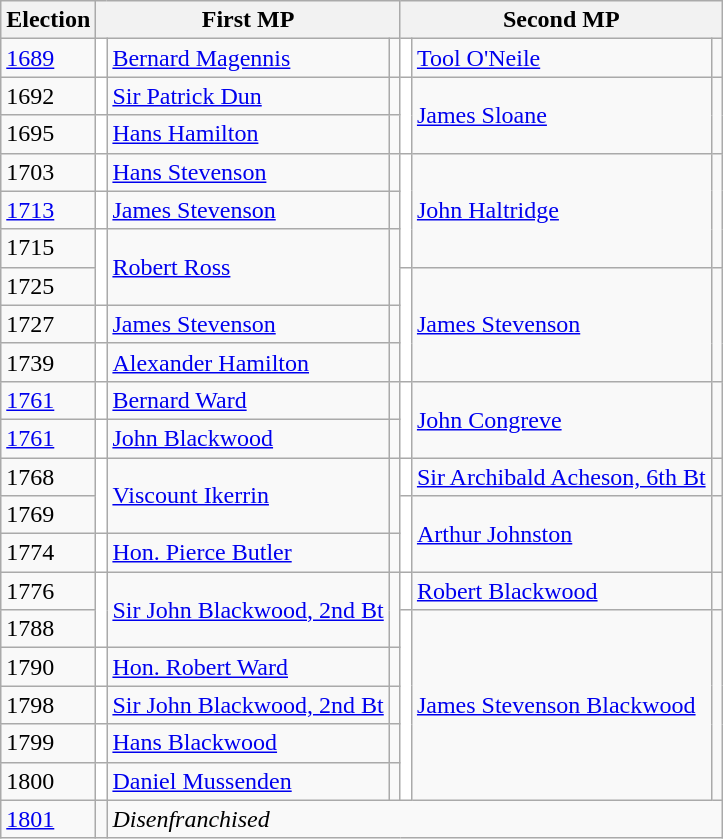<table class="wikitable">
<tr>
<th>Election</th>
<th colspan=3>First MP</th>
<th colspan=3>Second MP</th>
</tr>
<tr>
<td><a href='#'>1689</a></td>
<td style="background-color: white"></td>
<td><a href='#'>Bernard Magennis</a></td>
<td></td>
<td style="background-color: white"></td>
<td><a href='#'>Tool O'Neile</a></td>
<td></td>
</tr>
<tr>
<td>1692</td>
<td style="background-color: white"></td>
<td><a href='#'>Sir Patrick Dun</a> </td>
<td></td>
<td rowspan="2" style="background-color: white"></td>
<td rowspan="2"><a href='#'>James Sloane</a></td>
<td rowspan="2"></td>
</tr>
<tr>
<td>1695</td>
<td style="background-color: white"></td>
<td><a href='#'>Hans Hamilton</a></td>
<td></td>
</tr>
<tr>
<td>1703</td>
<td style="background-color: white"></td>
<td><a href='#'>Hans Stevenson</a></td>
<td></td>
<td rowspan="3" style="background-color: white"></td>
<td rowspan="3"><a href='#'>John Haltridge</a></td>
<td rowspan="3"></td>
</tr>
<tr>
<td><a href='#'>1713</a></td>
<td style="background-color: white"></td>
<td><a href='#'>James Stevenson</a></td>
<td></td>
</tr>
<tr>
<td>1715</td>
<td rowspan="2" style="background-color: white"></td>
<td rowspan="2"><a href='#'>Robert Ross</a></td>
<td rowspan="2"></td>
</tr>
<tr>
<td>1725</td>
<td rowspan="3" style="background-color: white"></td>
<td rowspan="3"><a href='#'>James Stevenson</a></td>
<td rowspan="3"></td>
</tr>
<tr>
<td>1727</td>
<td style="background-color: white"></td>
<td><a href='#'>James Stevenson</a></td>
<td></td>
</tr>
<tr>
<td>1739</td>
<td style="background-color: white"></td>
<td><a href='#'>Alexander Hamilton</a></td>
<td></td>
</tr>
<tr>
<td><a href='#'>1761</a></td>
<td style="background-color: white"></td>
<td><a href='#'>Bernard Ward</a></td>
<td></td>
<td rowspan="2" style="background-color: white"></td>
<td rowspan="2"><a href='#'>John Congreve</a></td>
<td rowspan="2"></td>
</tr>
<tr>
<td><a href='#'>1761</a></td>
<td style="background-color: white"></td>
<td><a href='#'>John Blackwood</a></td>
<td></td>
</tr>
<tr>
<td>1768</td>
<td rowspan="2" style="background-color: white"></td>
<td rowspan="2"><a href='#'>Viscount Ikerrin</a></td>
<td rowspan="2"></td>
<td style="background-color: white"></td>
<td><a href='#'>Sir Archibald Acheson, 6th Bt</a></td>
<td></td>
</tr>
<tr>
<td>1769</td>
<td rowspan="2" style="background-color: white"></td>
<td rowspan="2"><a href='#'>Arthur Johnston</a></td>
<td rowspan="2"></td>
</tr>
<tr>
<td>1774</td>
<td style="background-color: white"></td>
<td><a href='#'>Hon. Pierce Butler</a></td>
<td></td>
</tr>
<tr>
<td>1776</td>
<td rowspan="2" style="background-color: white"></td>
<td rowspan="2"><a href='#'>Sir John Blackwood, 2nd Bt</a></td>
<td rowspan="2"></td>
<td style="background-color: white"></td>
<td><a href='#'>Robert Blackwood</a></td>
<td></td>
</tr>
<tr>
<td>1788</td>
<td rowspan="5" style="background-color: white"></td>
<td rowspan="5"><a href='#'>James Stevenson Blackwood</a></td>
<td rowspan="5"></td>
</tr>
<tr>
<td>1790</td>
<td style="background-color: white"></td>
<td><a href='#'>Hon. Robert Ward</a></td>
<td></td>
</tr>
<tr>
<td>1798</td>
<td style="background-color: white"></td>
<td><a href='#'>Sir John Blackwood, 2nd Bt</a></td>
<td></td>
</tr>
<tr>
<td>1799</td>
<td style="background-color: white"></td>
<td><a href='#'>Hans Blackwood</a></td>
<td></td>
</tr>
<tr>
<td>1800</td>
<td style="background-color: white"></td>
<td><a href='#'>Daniel Mussenden</a></td>
<td></td>
</tr>
<tr>
<td><a href='#'>1801</a></td>
<td></td>
<td colspan="5"><em>Disenfranchised</em></td>
</tr>
</table>
